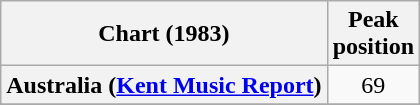<table class="wikitable sortable plainrowheaders" style="text-align:center">
<tr>
<th scope="col">Chart (1983)</th>
<th scope="col">Peak<br>position</th>
</tr>
<tr>
<th scope="row">Australia (<a href='#'>Kent Music Report</a>)</th>
<td>69</td>
</tr>
<tr>
</tr>
<tr>
</tr>
<tr>
</tr>
</table>
